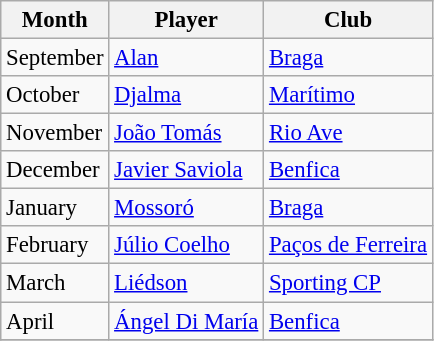<table class="wikitable" style="font-size:95%">
<tr>
<th>Month</th>
<th>Player</th>
<th>Club</th>
</tr>
<tr --->
<td>September</td>
<td><a href='#'>Alan</a></td>
<td><a href='#'>Braga</a></td>
</tr>
<tr>
<td>October</td>
<td><a href='#'>Djalma</a></td>
<td><a href='#'>Marítimo</a></td>
</tr>
<tr>
<td>November</td>
<td><a href='#'>João Tomás</a></td>
<td><a href='#'>Rio Ave</a></td>
</tr>
<tr>
<td>December</td>
<td><a href='#'>Javier Saviola</a></td>
<td><a href='#'>Benfica</a></td>
</tr>
<tr>
<td>January</td>
<td><a href='#'>Mossoró</a></td>
<td><a href='#'>Braga</a></td>
</tr>
<tr>
<td>February</td>
<td><a href='#'>Júlio Coelho</a></td>
<td><a href='#'>Paços de Ferreira</a></td>
</tr>
<tr>
<td>March</td>
<td><a href='#'>Liédson</a></td>
<td><a href='#'>Sporting CP</a></td>
</tr>
<tr>
<td>April</td>
<td><a href='#'>Ángel Di María</a></td>
<td><a href='#'>Benfica</a></td>
</tr>
<tr>
</tr>
</table>
